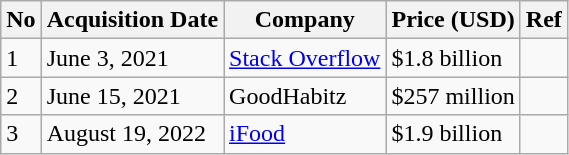<table class="wikitable sortable">
<tr>
<th>No</th>
<th>Acquisition Date</th>
<th>Company</th>
<th>Price (USD)</th>
<th>Ref</th>
</tr>
<tr>
<td>1</td>
<td>June 3, 2021</td>
<td><a href='#'>Stack Overflow</a></td>
<td>$1.8 billion</td>
<td></td>
</tr>
<tr>
<td>2</td>
<td>June 15, 2021</td>
<td>GoodHabitz</td>
<td>$257 million</td>
<td></td>
</tr>
<tr>
<td>3</td>
<td>August 19, 2022</td>
<td><a href='#'>iFood</a></td>
<td>$1.9 billion</td>
<td></td>
</tr>
</table>
